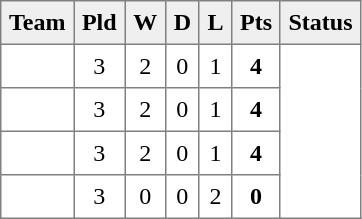<table style=border-collapse:collapse border=1 cellspacing=0 cellpadding=5>
<tr align=center bgcolor=#efefef>
<th>Team</th>
<th>Pld</th>
<th>W</th>
<th>D</th>
<th>L</th>
<th>Pts</th>
<th>Status</th>
</tr>
<tr align=center style="background:#FFFFFF;">
<td style="text-align:left;"> </td>
<td>3</td>
<td>2</td>
<td>0</td>
<td>1</td>
<td><strong>4</strong></td>
<td rowspan=4></td>
</tr>
<tr align=center style="background:#FFFFFF;">
<td style="text-align:left;"> </td>
<td>3</td>
<td>2</td>
<td>0</td>
<td>1</td>
<td><strong>4</strong></td>
</tr>
<tr align=center style="background:#FFFFFF;">
<td style="text-align:left;"> </td>
<td>3</td>
<td>2</td>
<td>0</td>
<td>1</td>
<td><strong>4</strong></td>
</tr>
<tr align=center style="background:#FFFFFF;">
<td style="text-align:left;"> </td>
<td>3</td>
<td>0</td>
<td>0</td>
<td>2</td>
<td><strong>0</strong></td>
</tr>
</table>
